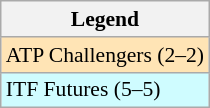<table class=wikitable style=font-size:90%>
<tr>
<th>Legend</th>
</tr>
<tr bgcolor=moccasin>
<td>ATP Challengers (2–2)</td>
</tr>
<tr bgcolor=cffcff>
<td>ITF Futures (5–5)</td>
</tr>
</table>
